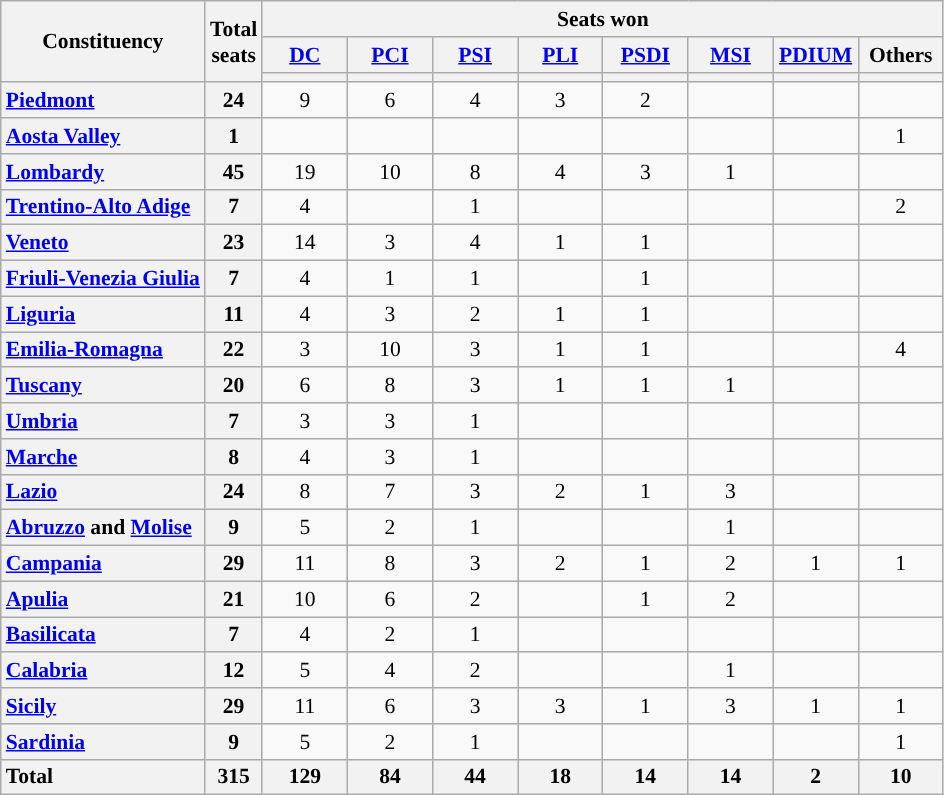<table class="wikitable" style="text-align:center; font-size: 0.9em">
<tr>
<th rowspan="3">Constituency</th>
<th rowspan="3">Total<br>seats</th>
<th colspan="8">Seats won</th>
</tr>
<tr>
<th class="unsortable" style="width:50px;"><a href='#'>DC</a></th>
<th class="unsortable" style="width:50px;"><a href='#'>PCI</a></th>
<th class="unsortable" style="width:50px;"><a href='#'>PSI</a></th>
<th class="unsortable" style="width:50px;"><a href='#'>PLI</a></th>
<th class="unsortable" style="width:50px;"><a href='#'>PSDI</a></th>
<th class="unsortable" style="width:50px;"><a href='#'>MSI</a></th>
<th class="unsortable" style="width:50px;"><a href='#'>PDIUM</a></th>
<th class="unsortable" style="width:50px;">Others</th>
</tr>
<tr>
<th style="background:"></th>
<th style="background:"></th>
<th style="background:"></th>
<th style="background:"></th>
<th style="background:"></th>
<th style="background:"></th>
<th style="background:"></th>
<th style="background:"></th>
</tr>
<tr>
<th style="text-align: left;"><a href='#'>Piedmont</a></th>
<th>24</th>
<td>9</td>
<td>6</td>
<td>4</td>
<td>3</td>
<td>2</td>
<td></td>
<td></td>
<td></td>
</tr>
<tr>
<th style="text-align: left;"><a href='#'>Aosta Valley</a></th>
<th>1</th>
<td></td>
<td></td>
<td></td>
<td></td>
<td></td>
<td></td>
<td></td>
<td>1</td>
</tr>
<tr>
<th style="text-align: left;"><a href='#'>Lombardy</a></th>
<th>45</th>
<td>19</td>
<td>10</td>
<td>8</td>
<td>4</td>
<td>3</td>
<td>1</td>
<td></td>
<td></td>
</tr>
<tr>
<th style="text-align: left;"><a href='#'>Trentino-Alto Adige</a></th>
<th>7</th>
<td>4</td>
<td></td>
<td>1</td>
<td></td>
<td></td>
<td></td>
<td></td>
<td>2</td>
</tr>
<tr>
<th style="text-align: left;"><a href='#'>Veneto</a></th>
<th>23</th>
<td>14</td>
<td>3</td>
<td>4</td>
<td>1</td>
<td>1</td>
<td></td>
<td></td>
<td></td>
</tr>
<tr>
<th style="text-align: left;"><a href='#'>Friuli-Venezia Giulia</a></th>
<th>7</th>
<td>4</td>
<td>1</td>
<td>1</td>
<td></td>
<td>1</td>
<td></td>
<td></td>
<td></td>
</tr>
<tr>
<th style="text-align: left;"><a href='#'>Liguria</a></th>
<th>11</th>
<td>4</td>
<td>3</td>
<td>2</td>
<td>1</td>
<td>1</td>
<td></td>
<td></td>
<td></td>
</tr>
<tr>
<th style="text-align: left;"><a href='#'>Emilia-Romagna</a></th>
<th>22</th>
<td>3</td>
<td>10</td>
<td>3</td>
<td>1</td>
<td>1</td>
<td></td>
<td></td>
<td>4</td>
</tr>
<tr>
<th style="text-align: left;"><a href='#'>Tuscany</a></th>
<th>20</th>
<td>6</td>
<td>8</td>
<td>3</td>
<td>1</td>
<td>1</td>
<td>1</td>
<td></td>
<td></td>
</tr>
<tr>
<th style="text-align: left;"><a href='#'>Umbria</a></th>
<th>7</th>
<td>3</td>
<td>3</td>
<td>1</td>
<td></td>
<td></td>
<td></td>
<td></td>
<td></td>
</tr>
<tr>
<th style="text-align: left;"><a href='#'>Marche</a></th>
<th>8</th>
<td>4</td>
<td>3</td>
<td>1</td>
<td></td>
<td></td>
<td></td>
<td></td>
<td></td>
</tr>
<tr>
<th style="text-align: left;"><a href='#'>Lazio</a></th>
<th>24</th>
<td>8</td>
<td>7</td>
<td>3</td>
<td>2</td>
<td>1</td>
<td>3</td>
<td></td>
<td></td>
</tr>
<tr>
<th style="text-align: left;"><a href='#'>Abruzzo</a> and <a href='#'>Molise</a></th>
<th>9</th>
<td>5</td>
<td>2</td>
<td>1</td>
<td></td>
<td></td>
<td>1</td>
<td></td>
<td></td>
</tr>
<tr>
<th style="text-align: left;"><a href='#'>Campania</a></th>
<th>29</th>
<td>11</td>
<td>8</td>
<td>3</td>
<td>2</td>
<td>1</td>
<td>2</td>
<td>1</td>
<td>1</td>
</tr>
<tr>
<th style="text-align: left;"><a href='#'>Apulia</a></th>
<th>21</th>
<td>10</td>
<td>6</td>
<td>2</td>
<td></td>
<td>1</td>
<td>2</td>
<td></td>
<td></td>
</tr>
<tr>
<th style="text-align: left;"><a href='#'>Basilicata</a></th>
<th>7</th>
<td>4</td>
<td>2</td>
<td>1</td>
<td></td>
<td></td>
<td></td>
<td></td>
<td></td>
</tr>
<tr>
<th style="text-align: left;"><a href='#'>Calabria</a></th>
<th>12</th>
<td>5</td>
<td>4</td>
<td>2</td>
<td></td>
<td></td>
<td>1</td>
<td></td>
<td></td>
</tr>
<tr>
<th style="text-align: left;"><a href='#'>Sicily</a></th>
<th>29</th>
<td>11</td>
<td>6</td>
<td>3</td>
<td>3</td>
<td>1</td>
<td>3</td>
<td>1</td>
<td>1</td>
</tr>
<tr>
<th style="text-align: left;"><a href='#'>Sardinia</a></th>
<th>9</th>
<td>5</td>
<td>2</td>
<td>1</td>
<td></td>
<td></td>
<td></td>
<td></td>
<td>1</td>
</tr>
<tr>
<th style="text-align: left;">Total</th>
<th>315</th>
<th>129</th>
<th>84</th>
<th>44</th>
<th>18</th>
<th>14</th>
<th>14</th>
<th>2</th>
<th>10</th>
</tr>
</table>
